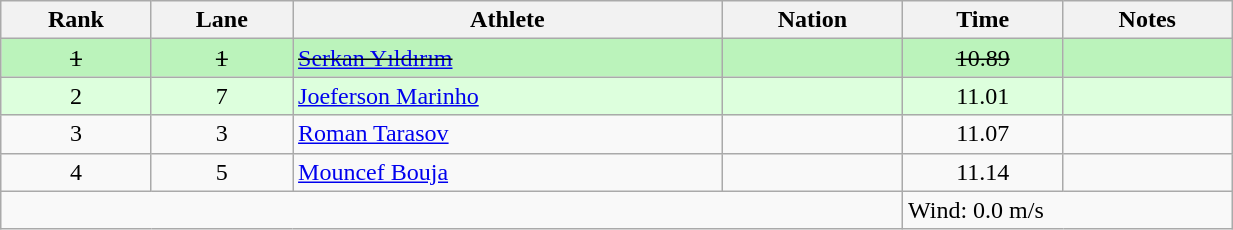<table class="wikitable sortable" style="text-align:center;width: 65%;">
<tr>
<th scope="col">Rank</th>
<th scope="col">Lane</th>
<th scope="col">Athlete</th>
<th scope="col">Nation</th>
<th scope="col">Time</th>
<th scope="col">Notes</th>
</tr>
<tr bgcolor=bbf3bb>
<td><s>1</s></td>
<td><s>1</s></td>
<td align=left><s><a href='#'>Serkan Yıldırım</a></s></td>
<td align=left><s></s></td>
<td><s>10.89</s></td>
<td><s></s></td>
</tr>
<tr bgcolor=ddffdd>
<td>2</td>
<td>7</td>
<td align=left><a href='#'>Joeferson Marinho</a></td>
<td align=left></td>
<td>11.01</td>
<td></td>
</tr>
<tr>
<td>3</td>
<td>3</td>
<td align=left><a href='#'>Roman Tarasov</a></td>
<td align=left></td>
<td>11.07</td>
<td></td>
</tr>
<tr>
<td>4</td>
<td>5</td>
<td align=left><a href='#'>Mouncef Bouja</a></td>
<td align=left></td>
<td>11.14</td>
<td></td>
</tr>
<tr class="sortbottom">
<td colspan="4"></td>
<td colspan="2" style="text-align:left;">Wind: 0.0 m/s</td>
</tr>
</table>
